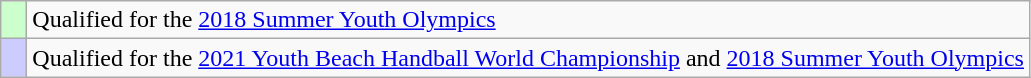<table class="wikitable" style="text-align: left;">
<tr>
<td width=10px bgcolor=#ccffcc></td>
<td>Qualified for the <a href='#'>2018 Summer Youth Olympics</a></td>
</tr>
<tr>
<td width=10px bgcolor=#ccccff></td>
<td>Qualified for the <a href='#'>2021 Youth Beach Handball World Championship</a> and <a href='#'>2018 Summer Youth Olympics</a></td>
</tr>
</table>
